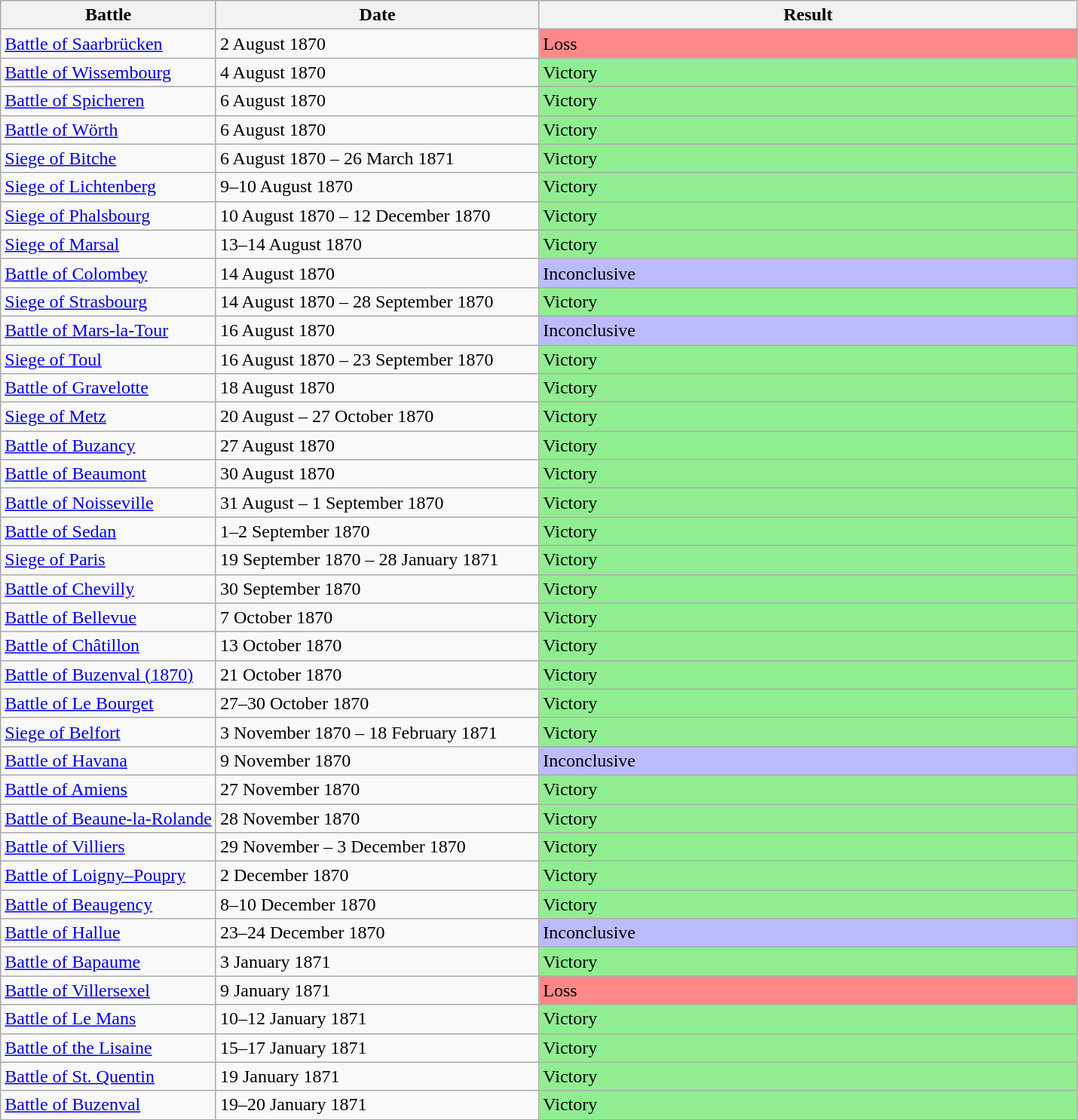<table class="wikitable">
<tr>
<th>Battle</th>
<th>Date</th>
<th>Result</th>
</tr>
<tr>
<td width="20%"><a href='#'>Battle of Saarbrücken</a></td>
<td width="30%">2 August 1870</td>
<td width="50%" style="background:#F88">Loss</td>
</tr>
<tr>
<td><a href='#'>Battle of Wissembourg</a></td>
<td>4 August 1870</td>
<td style="background:lightgreen">Victory</td>
</tr>
<tr>
<td><a href='#'>Battle of Spicheren</a></td>
<td>6 August 1870</td>
<td style="background:lightgreen">Victory</td>
</tr>
<tr>
<td><a href='#'>Battle of Wörth</a></td>
<td>6 August 1870</td>
<td style="background:lightgreen">Victory</td>
</tr>
<tr>
<td><a href='#'>Siege of Bitche</a></td>
<td>6 August 1870 – 26 March 1871</td>
<td style="background:lightgreen">Victory</td>
</tr>
<tr>
<td><a href='#'>Siege of Lichtenberg</a></td>
<td>9–10 August 1870</td>
<td style="background:lightgreen">Victory</td>
</tr>
<tr>
<td><a href='#'>Siege of Phalsbourg</a></td>
<td>10 August 1870 – 12 December 1870</td>
<td style="background:lightgreen">Victory</td>
</tr>
<tr>
<td><a href='#'>Siege of Marsal</a></td>
<td>13–14 August 1870</td>
<td style="background:lightgreen">Victory</td>
</tr>
<tr>
<td><a href='#'>Battle of Colombey</a></td>
<td>14 August 1870</td>
<td style="background:#BBF">Inconclusive</td>
</tr>
<tr>
<td><a href='#'>Siege of Strasbourg</a></td>
<td>14 August 1870 – 28 September 1870</td>
<td style="background:lightgreen">Victory</td>
</tr>
<tr>
<td><a href='#'>Battle of Mars-la-Tour</a></td>
<td>16 August 1870</td>
<td style="background:#BBF">Inconclusive</td>
</tr>
<tr>
<td><a href='#'>Siege of Toul</a></td>
<td>16 August 1870 – 23 September 1870</td>
<td style="background:lightgreen">Victory</td>
</tr>
<tr>
<td><a href='#'>Battle of Gravelotte</a></td>
<td>18 August 1870</td>
<td style="background:lightgreen">Victory</td>
</tr>
<tr>
<td><a href='#'>Siege of Metz</a></td>
<td>20 August – 27 October 1870</td>
<td style="background:lightgreen">Victory</td>
</tr>
<tr>
<td><a href='#'>Battle of Buzancy</a></td>
<td>27 August 1870</td>
<td style="background:lightgreen">Victory</td>
</tr>
<tr>
<td><a href='#'>Battle of Beaumont</a></td>
<td>30 August 1870</td>
<td style="background:lightgreen">Victory</td>
</tr>
<tr>
<td><a href='#'>Battle of Noisseville</a></td>
<td>31 August – 1 September 1870</td>
<td style="background:lightgreen">Victory</td>
</tr>
<tr>
<td><a href='#'>Battle of Sedan</a></td>
<td>1–2 September 1870</td>
<td style="background:lightgreen">Victory</td>
</tr>
<tr>
<td><a href='#'>Siege of Paris</a></td>
<td>19 September 1870 – 28 January 1871</td>
<td style="background:lightgreen">Victory</td>
</tr>
<tr>
<td><a href='#'>Battle of Chevilly</a></td>
<td>30 September 1870</td>
<td style="background:lightgreen">Victory</td>
</tr>
<tr>
<td><a href='#'>Battle of Bellevue</a></td>
<td>7 October 1870</td>
<td style="background:lightgreen">Victory</td>
</tr>
<tr>
<td><a href='#'>Battle of Châtillon</a></td>
<td>13 October 1870</td>
<td style="background:lightgreen">Victory</td>
</tr>
<tr>
<td><a href='#'>Battle of Buzenval (1870)</a></td>
<td>21 October 1870</td>
<td style="background:lightgreen">Victory</td>
</tr>
<tr>
<td><a href='#'>Battle of Le Bourget</a></td>
<td>27–30 October 1870</td>
<td style="background:lightgreen">Victory</td>
</tr>
<tr>
<td><a href='#'>Siege of Belfort</a></td>
<td>3 November 1870 – 18 February 1871</td>
<td style="background:lightgreen">Victory</td>
</tr>
<tr>
<td><a href='#'>Battle of Havana</a></td>
<td>9 November 1870</td>
<td style="background:#BBF">Inconclusive</td>
</tr>
<tr>
<td><a href='#'>Battle of Amiens</a></td>
<td>27 November 1870</td>
<td style="background:lightgreen">Victory</td>
</tr>
<tr>
<td><a href='#'>Battle of Beaune-la-Rolande</a></td>
<td>28 November 1870</td>
<td style="background:lightgreen">Victory</td>
</tr>
<tr>
<td><a href='#'>Battle of Villiers</a></td>
<td>29 November – 3 December 1870</td>
<td style="background:lightgreen">Victory</td>
</tr>
<tr>
<td><a href='#'>Battle of Loigny–Poupry</a></td>
<td>2 December 1870</td>
<td style="background:lightgreen">Victory</td>
</tr>
<tr>
<td><a href='#'>Battle of Beaugency</a></td>
<td>8–10 December 1870</td>
<td style="background:lightgreen">Victory</td>
</tr>
<tr>
<td><a href='#'>Battle of Hallue</a></td>
<td>23–24 December 1870</td>
<td style="background:#BBF">Inconclusive</td>
</tr>
<tr>
<td><a href='#'>Battle of Bapaume</a></td>
<td>3 January 1871</td>
<td style="background:lightgreen">Victory</td>
</tr>
<tr>
<td><a href='#'>Battle of Villersexel</a></td>
<td>9 January 1871</td>
<td style="background:#F88">Loss</td>
</tr>
<tr>
<td><a href='#'>Battle of Le Mans</a></td>
<td>10–12 January 1871</td>
<td style="background:lightgreen">Victory</td>
</tr>
<tr>
<td><a href='#'>Battle of the Lisaine</a></td>
<td>15–17 January 1871</td>
<td style="background:lightgreen">Victory</td>
</tr>
<tr>
<td><a href='#'>Battle of St. Quentin</a></td>
<td>19 January 1871</td>
<td style="background:lightgreen">Victory</td>
</tr>
<tr>
<td><a href='#'>Battle of Buzenval</a></td>
<td>19–20 January 1871</td>
<td style="background:lightgreen">Victory</td>
</tr>
</table>
